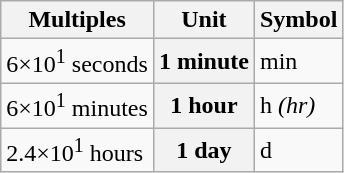<table class="wikitable">
<tr>
<th>Multiples</th>
<th>Unit</th>
<th>Symbol</th>
</tr>
<tr>
<td>6×10<sup>1</sup> seconds</td>
<th>1 minute</th>
<td>min</td>
</tr>
<tr>
<td>6×10<sup>1</sup> minutes</td>
<th>1 hour</th>
<td>h <em>(hr)</em></td>
</tr>
<tr>
<td>2.4×10<sup>1</sup> hours</td>
<th>1 day</th>
<td>d</td>
</tr>
</table>
